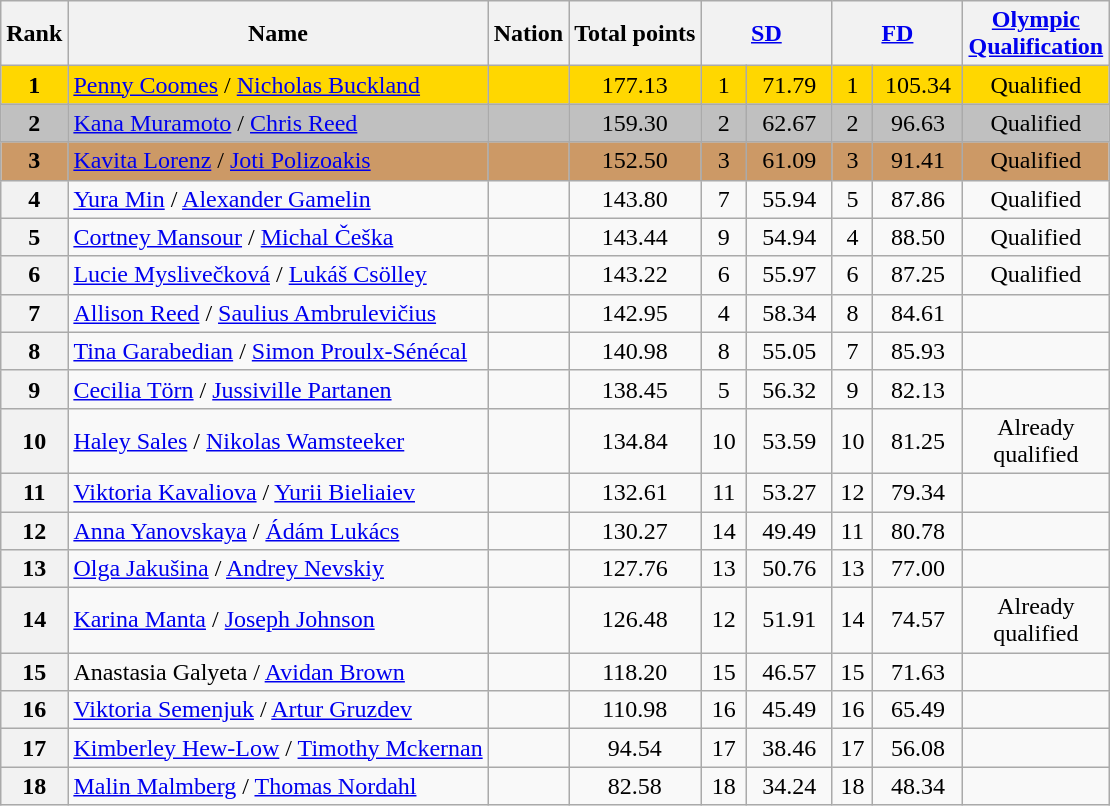<table class="wikitable sortable">
<tr>
<th>Rank</th>
<th>Name</th>
<th>Nation</th>
<th>Total points</th>
<th colspan="2" width="80px"><a href='#'>SD</a></th>
<th colspan="2" width="80px"><a href='#'>FD</a></th>
<th width="80px"><a href='#'>Olympic Qualification</a></th>
</tr>
<tr bgcolor="gold">
<td align="center"><strong>1</strong></td>
<td><a href='#'>Penny Coomes</a> / <a href='#'>Nicholas Buckland</a></td>
<td></td>
<td align="center">177.13</td>
<td align="center">1</td>
<td align="center">71.79</td>
<td align="center">1</td>
<td align="center">105.34</td>
<td align="center">Qualified</td>
</tr>
<tr bgcolor="silver">
<td align="center"><strong>2</strong></td>
<td><a href='#'>Kana Muramoto</a> / <a href='#'>Chris Reed</a></td>
<td></td>
<td align="center">159.30</td>
<td align="center">2</td>
<td align="center">62.67</td>
<td align="center">2</td>
<td align="center">96.63</td>
<td align="center">Qualified</td>
</tr>
<tr bgcolor="cc9966">
<td align="center"><strong>3</strong></td>
<td><a href='#'>Kavita Lorenz</a> / <a href='#'>Joti Polizoakis</a></td>
<td></td>
<td align="center">152.50</td>
<td align="center">3</td>
<td align="center">61.09</td>
<td align="center">3</td>
<td align="center">91.41</td>
<td align="center">Qualified</td>
</tr>
<tr>
<th>4</th>
<td><a href='#'>Yura Min</a> / <a href='#'>Alexander Gamelin</a></td>
<td></td>
<td align="center">143.80</td>
<td align="center">7</td>
<td align="center">55.94</td>
<td align="center">5</td>
<td align="center">87.86</td>
<td align="center">Qualified</td>
</tr>
<tr>
<th>5</th>
<td><a href='#'>Cortney Mansour</a> / <a href='#'>Michal Češka</a></td>
<td></td>
<td align="center">143.44</td>
<td align="center">9</td>
<td align="center">54.94</td>
<td align="center">4</td>
<td align="center">88.50</td>
<td align="center">Qualified</td>
</tr>
<tr>
<th>6</th>
<td><a href='#'>Lucie Myslivečková</a> / <a href='#'>Lukáš Csölley</a></td>
<td></td>
<td align="center">143.22</td>
<td align="center">6</td>
<td align="center">55.97</td>
<td align="center">6</td>
<td align="center">87.25</td>
<td align="center">Qualified</td>
</tr>
<tr>
<th>7</th>
<td><a href='#'>Allison Reed</a> / <a href='#'>Saulius Ambrulevičius</a></td>
<td></td>
<td align="center">142.95</td>
<td align="center">4</td>
<td align="center">58.34</td>
<td align="center">8</td>
<td align="center">84.61</td>
<td></td>
</tr>
<tr>
<th>8</th>
<td><a href='#'>Tina Garabedian</a> / <a href='#'>Simon Proulx-Sénécal</a></td>
<td></td>
<td align="center">140.98</td>
<td align="center">8</td>
<td align="center">55.05</td>
<td align="center">7</td>
<td align="center">85.93</td>
<td></td>
</tr>
<tr>
<th>9</th>
<td><a href='#'>Cecilia Törn</a> / <a href='#'>Jussiville Partanen</a></td>
<td></td>
<td align="center">138.45</td>
<td align="center">5</td>
<td align="center">56.32</td>
<td align="center">9</td>
<td align="center">82.13</td>
<td></td>
</tr>
<tr>
<th>10</th>
<td><a href='#'>Haley Sales</a> / <a href='#'>Nikolas Wamsteeker</a></td>
<td></td>
<td align="center">134.84</td>
<td align="center">10</td>
<td align="center">53.59</td>
<td align="center">10</td>
<td align="center">81.25</td>
<td align="center">Already qualified</td>
</tr>
<tr>
<th>11</th>
<td><a href='#'>Viktoria Kavaliova</a> / <a href='#'>Yurii Bieliaiev</a></td>
<td></td>
<td align="center">132.61</td>
<td align="center">11</td>
<td align="center">53.27</td>
<td align="center">12</td>
<td align="center">79.34</td>
<td></td>
</tr>
<tr>
<th>12</th>
<td><a href='#'>Anna Yanovskaya</a> / <a href='#'>Ádám Lukács</a></td>
<td></td>
<td align="center">130.27</td>
<td align="center">14</td>
<td align="center">49.49</td>
<td align="center">11</td>
<td align="center">80.78</td>
<td></td>
</tr>
<tr>
<th>13</th>
<td><a href='#'>Olga Jakušina</a> / <a href='#'>Andrey Nevskiy</a></td>
<td></td>
<td align="center">127.76</td>
<td align="center">13</td>
<td align="center">50.76</td>
<td align="center">13</td>
<td align="center">77.00</td>
<td></td>
</tr>
<tr>
<th>14</th>
<td><a href='#'>Karina Manta</a> / <a href='#'>Joseph Johnson</a></td>
<td></td>
<td align="center">126.48</td>
<td align="center">12</td>
<td align="center">51.91</td>
<td align="center">14</td>
<td align="center">74.57</td>
<td align="center">Already qualified</td>
</tr>
<tr>
<th>15</th>
<td>Anastasia Galyeta / <a href='#'>Avidan Brown</a></td>
<td></td>
<td align="center">118.20</td>
<td align="center">15</td>
<td align="center">46.57</td>
<td align="center">15</td>
<td align="center">71.63</td>
<td></td>
</tr>
<tr>
<th>16</th>
<td><a href='#'>Viktoria Semenjuk</a> / <a href='#'>Artur Gruzdev</a></td>
<td></td>
<td align="center">110.98</td>
<td align="center">16</td>
<td align="center">45.49</td>
<td align="center">16</td>
<td align="center">65.49</td>
<td></td>
</tr>
<tr>
<th>17</th>
<td><a href='#'>Kimberley Hew-Low</a> / <a href='#'>Timothy Mckernan</a></td>
<td></td>
<td align="center">94.54</td>
<td align="center">17</td>
<td align="center">38.46</td>
<td align="center">17</td>
<td align="center">56.08</td>
<td></td>
</tr>
<tr>
<th>18</th>
<td><a href='#'>Malin Malmberg</a> / <a href='#'>Thomas Nordahl</a></td>
<td></td>
<td align="center">82.58</td>
<td align="center">18</td>
<td align="center">34.24</td>
<td align="center">18</td>
<td align="center">48.34</td>
<td></td>
</tr>
</table>
